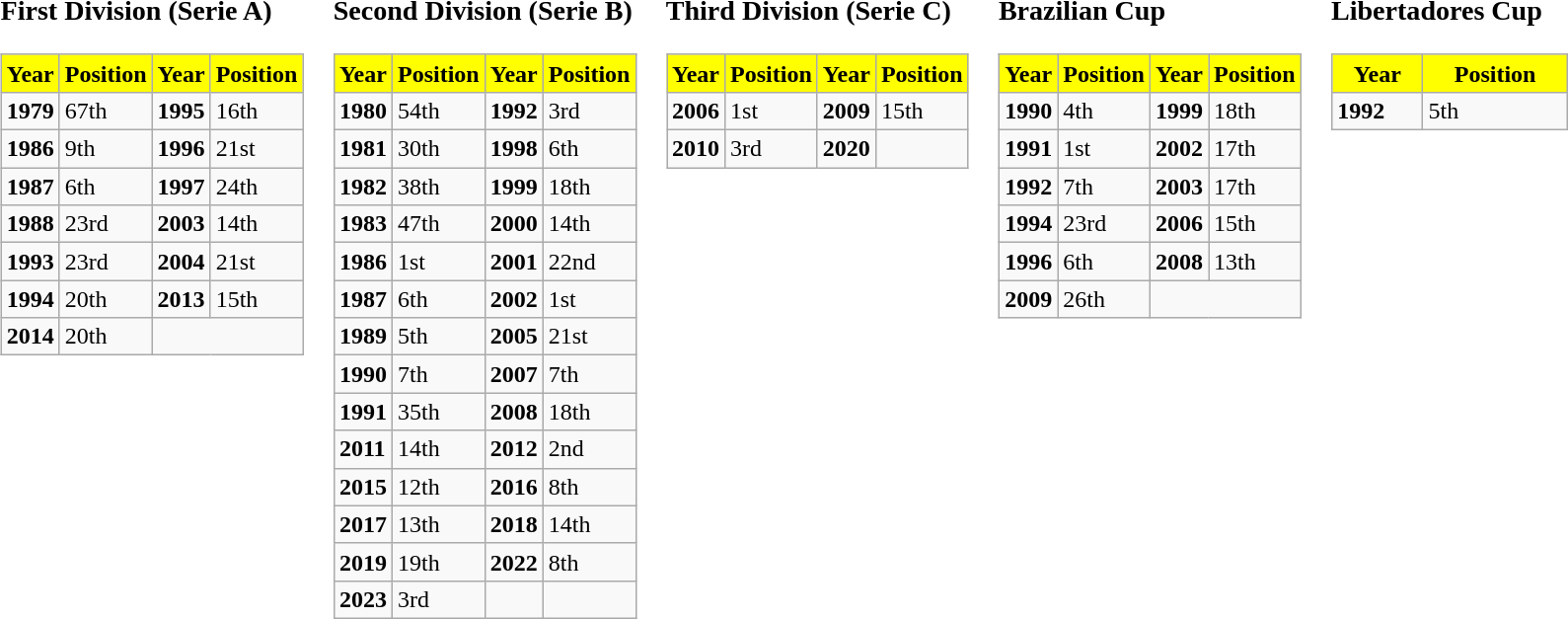<table width=80%>
<tr>
<td valign="top" width=20%><br><h3>First Division (Serie A)</h3><table class="wikitable" style="width: 10em;">
<tr bgcolor="FFFF00" align="center">
<td><span><strong>Year</strong></span></td>
<td><span><strong>Position</strong></span></td>
<td><span><strong>Year</strong></span></td>
<td><span><strong>Position</strong></span></td>
</tr>
<tr>
<td><strong>1979</strong></td>
<td>67th</td>
<td><strong>1995</strong></td>
<td>16th</td>
</tr>
<tr>
<td><strong>1986</strong></td>
<td>9th</td>
<td><strong>1996</strong></td>
<td>21st</td>
</tr>
<tr>
<td><strong>1987</strong></td>
<td>6th</td>
<td><strong>1997</strong></td>
<td>24th</td>
</tr>
<tr>
<td><strong>1988</strong></td>
<td>23rd</td>
<td><strong>2003</strong></td>
<td>14th</td>
</tr>
<tr>
<td><strong>1993</strong></td>
<td>23rd</td>
<td><strong>2004</strong></td>
<td>21st</td>
</tr>
<tr>
<td><strong>1994</strong></td>
<td>20th</td>
<td><strong>2013</strong></td>
<td>15th</td>
</tr>
<tr>
<td><strong>2014</strong></td>
<td>20th</td>
</tr>
</table>
</td>
<td valign="top" width=20%><br><h3>Second Division (Serie B)</h3><table class="wikitable" style="width: 10em;">
<tr bgcolor="FFFF00" align="center">
<td><span><strong>Year</strong></span></td>
<td><span><strong>Position</strong></span></td>
<td><span><strong>Year</strong></span></td>
<td><span><strong>Position</strong></span></td>
</tr>
<tr>
<td><strong>1980</strong></td>
<td>54th</td>
<td><strong>1992</strong></td>
<td>3rd</td>
</tr>
<tr>
<td><strong>1981</strong></td>
<td>30th</td>
<td><strong>1998</strong></td>
<td>6th</td>
</tr>
<tr>
<td><strong>1982</strong></td>
<td>38th</td>
<td><strong>1999</strong></td>
<td>18th</td>
</tr>
<tr>
<td><strong>1983</strong></td>
<td>47th</td>
<td><strong>2000</strong></td>
<td>14th</td>
</tr>
<tr>
<td><strong>1986</strong></td>
<td>1st</td>
<td><strong>2001</strong></td>
<td>22nd</td>
</tr>
<tr>
<td><strong>1987</strong></td>
<td>6th</td>
<td><strong>2002</strong></td>
<td>1st</td>
</tr>
<tr>
<td><strong>1989</strong></td>
<td>5th</td>
<td><strong>2005</strong></td>
<td>21st</td>
</tr>
<tr>
<td><strong>1990</strong></td>
<td>7th</td>
<td><strong>2007</strong></td>
<td>7th</td>
</tr>
<tr>
<td><strong>1991</strong></td>
<td>35th</td>
<td><strong>2008</strong></td>
<td>18th</td>
</tr>
<tr>
<td><strong>2011</strong></td>
<td>14th</td>
<td><strong>2012</strong></td>
<td>2nd</td>
</tr>
<tr>
<td><strong>2015</strong></td>
<td>12th</td>
<td><strong>2016</strong></td>
<td>8th</td>
</tr>
<tr>
<td><strong>2017</strong></td>
<td>13th</td>
<td><strong>2018</strong></td>
<td>14th</td>
</tr>
<tr>
<td><strong>2019</strong></td>
<td>19th</td>
<td><strong>2022</strong></td>
<td>8th</td>
</tr>
<tr>
<td><strong>2023</strong></td>
<td>3rd</td>
<td></td>
</tr>
</table>
</td>
<td valign="top" width=20%><br><h3>Third Division (Serie C)</h3><table class="wikitable" style="width: 10em;">
<tr bgcolor="FFFF00" align="center">
<td><span><strong>Year</strong></span></td>
<td><span><strong>Position</strong></span></td>
<td><span><strong>Year</strong></span></td>
<td><span><strong>Position</strong></span></td>
</tr>
<tr>
<td><strong>2006</strong></td>
<td>1st</td>
<td><strong>2009</strong></td>
<td>15th</td>
</tr>
<tr>
<td><strong>2010</strong></td>
<td>3rd</td>
<td><strong>2020</strong></td>
<td></td>
</tr>
</table>
</td>
<td valign="top" width=20%><br><h3>Brazilian Cup</h3><table class="wikitable" style="width: 10em;">
<tr bgcolor="FFFF00" align="center">
<td><span><strong>Year</strong></span></td>
<td><span><strong>Position</strong></span></td>
<td><span><strong>Year</strong></span></td>
<td><span><strong>Position</strong></span></td>
</tr>
<tr>
<td><strong>1990</strong></td>
<td>4th</td>
<td><strong>1999</strong></td>
<td>18th</td>
</tr>
<tr>
<td><strong>1991</strong></td>
<td>1st</td>
<td><strong>2002</strong></td>
<td>17th</td>
</tr>
<tr>
<td><strong>1992</strong></td>
<td>7th</td>
<td><strong>2003</strong></td>
<td>17th</td>
</tr>
<tr>
<td><strong>1994</strong></td>
<td>23rd</td>
<td><strong>2006</strong></td>
<td>15th</td>
</tr>
<tr>
<td><strong>1996</strong></td>
<td>6th</td>
<td><strong>2008</strong></td>
<td>13th</td>
</tr>
<tr>
<td><strong>2009</strong></td>
<td>26th</td>
</tr>
</table>
</td>
<td valign="top" width=20%><br><h3>Libertadores Cup</h3><table class="wikitable" style="width: 10em;">
<tr bgcolor="FFFF00" align="center">
<td><span><strong>Year</strong></span></td>
<td><span><strong>Position</strong></span></td>
</tr>
<tr>
<td><strong>1992</strong></td>
<td>5th</td>
</tr>
</table>
</td>
</tr>
</table>
